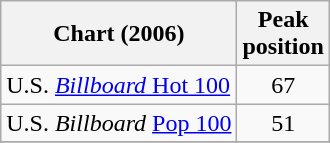<table class="wikitable sortable">
<tr>
<th align="left">Chart (2006)</th>
<th align="left">Peak<br>position</th>
</tr>
<tr>
<td align="left">U.S. <a href='#'><em>Billboard</em> Hot 100</a></td>
<td align="center">67</td>
</tr>
<tr>
<td align="left">U.S. <em>Billboard</em> <a href='#'>Pop 100</a></td>
<td align="center">51</td>
</tr>
<tr>
</tr>
</table>
